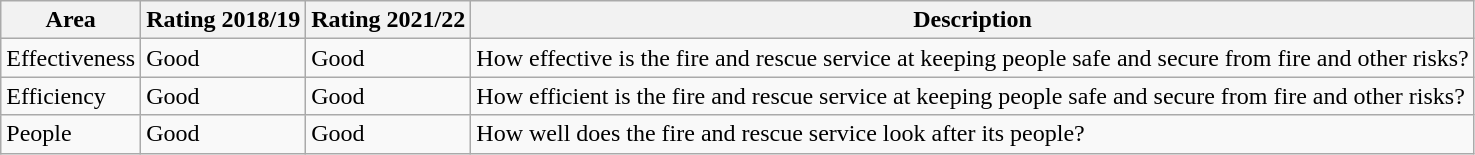<table class="wikitable">
<tr>
<th>Area</th>
<th>Rating 2018/19</th>
<th>Rating 2021/22</th>
<th>Description</th>
</tr>
<tr>
<td>Effectiveness</td>
<td>Good</td>
<td>Good</td>
<td>How effective is the fire and rescue service at keeping people safe and secure from fire and other risks?</td>
</tr>
<tr>
<td>Efficiency</td>
<td>Good</td>
<td>Good</td>
<td>How efficient is the fire and rescue service at keeping people safe and secure from fire and other risks?</td>
</tr>
<tr>
<td>People</td>
<td>Good</td>
<td>Good</td>
<td>How well does the fire and rescue service look after its people?</td>
</tr>
</table>
